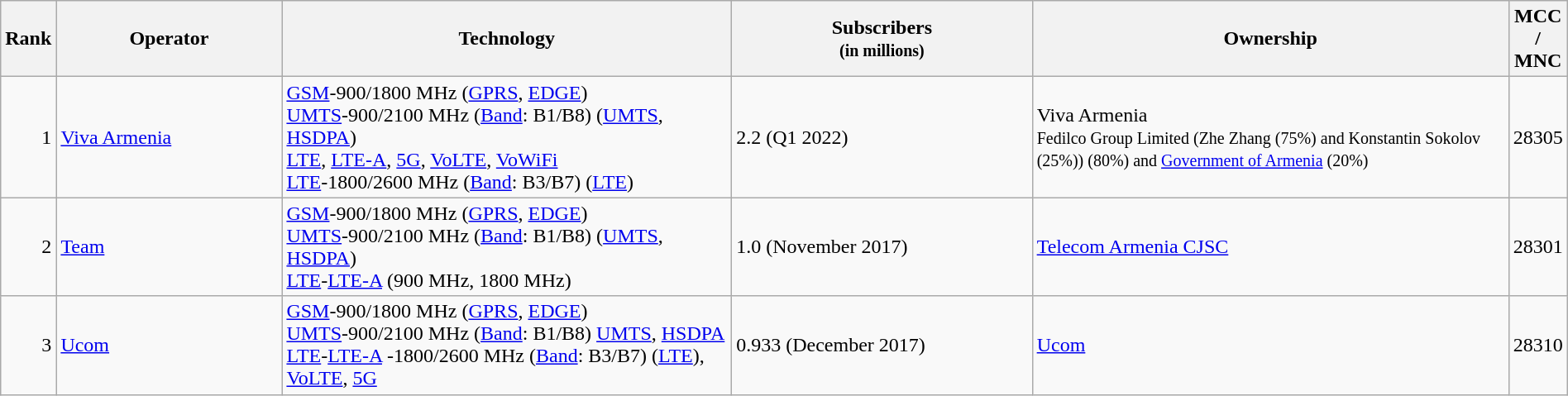<table class="wikitable" style="width:100%;">
<tr>
<th style="width:3%;">Rank</th>
<th style="width:15%;">Operator</th>
<th style="width:30%;">Technology</th>
<th style="width:20%;">Subscribers<br><small>(in millions)</small></th>
<th style="width:32%;">Ownership</th>
<th>MCC / MNC</th>
</tr>
<tr>
<td align=right>1</td>
<td><a href='#'>Viva Armenia</a></td>
<td><a href='#'>GSM</a>-900/1800 MHz (<a href='#'>GPRS</a>, <a href='#'>EDGE</a>)<br><a href='#'>UMTS</a>-900/2100 MHz (<a href='#'>Band</a>: B1/B8) (<a href='#'>UMTS</a>, <a href='#'>HSDPA</a>)<br><a href='#'>LTE</a>, <a href='#'>LTE-A</a>, <a href='#'>5G</a>, <a href='#'>VoLTE</a>, <a href='#'>VoWiFi</a><br><a href='#'>LTE</a>-1800/2600 MHz (<a href='#'>Band</a>: B3/B7) (<a href='#'>LTE</a>)</td>
<td>2.2 (Q1 2022)</td>
<td>Viva Armenia <br><small>Fedilco Group Limited (Zhe Zhang (75%) and Konstantin Sokolov (25%)) (80%) and <a href='#'>Government of Armenia</a> (20%)</small></td>
<td>28305</td>
</tr>
<tr>
<td align=right>2</td>
<td><a href='#'>Team</a></td>
<td><a href='#'>GSM</a>-900/1800 MHz (<a href='#'>GPRS</a>, <a href='#'>EDGE</a>)<br><a href='#'>UMTS</a>-900/2100 MHz (<a href='#'>Band</a>: B1/B8) (<a href='#'>UMTS</a>, <a href='#'>HSDPA</a>)<br><a href='#'>LTE</a>-<a href='#'>LTE-A</a> (900 MHz, 1800 MHz)</td>
<td>1.0 (November 2017)</td>
<td><a href='#'>Telecom Armenia CJSC</a></td>
<td>28301</td>
</tr>
<tr>
<td align=right>3</td>
<td><a href='#'>Ucom</a></td>
<td><a href='#'>GSM</a>-900/1800 MHz (<a href='#'>GPRS</a>, <a href='#'>EDGE</a>)<br><a href='#'>UMTS</a>-900/2100 MHz (<a href='#'>Band</a>: B1/B8) <a href='#'>UMTS</a>, <a href='#'>HSDPA</a> <br><a href='#'>LTE</a>-<a href='#'>LTE-A</a> -1800/2600 MHz (<a href='#'>Band</a>: B3/B7) (<a href='#'>LTE</a>), <a href='#'>VoLTE</a>, <a href='#'>5G</a></td>
<td>0.933 (December 2017)</td>
<td><a href='#'>Ucom</a></td>
<td>28310</td>
</tr>
</table>
